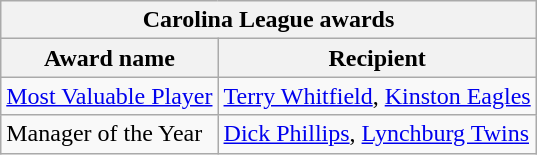<table class="wikitable">
<tr>
<th colspan="2">Carolina League awards</th>
</tr>
<tr>
<th>Award name</th>
<th>Recipient</th>
</tr>
<tr>
<td><a href='#'>Most Valuable Player</a></td>
<td><a href='#'>Terry Whitfield</a>, <a href='#'>Kinston Eagles</a></td>
</tr>
<tr>
<td>Manager of the Year</td>
<td><a href='#'>Dick Phillips</a>, <a href='#'>Lynchburg Twins</a></td>
</tr>
</table>
